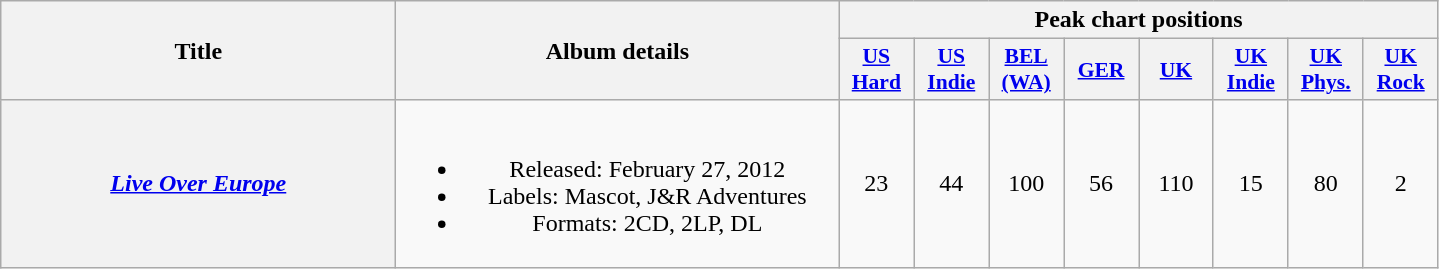<table class="wikitable plainrowheaders" style="text-align:center;">
<tr>
<th scope="col" rowspan="2" style="width:16em;">Title</th>
<th scope="col" rowspan="2" style="width:18em;">Album details</th>
<th scope="col" colspan="8">Peak chart positions</th>
</tr>
<tr>
<th scope="col" style="width:3em;font-size:90%;"><a href='#'>US<br>Hard</a><br></th>
<th scope="col" style="width:3em;font-size:90%;"><a href='#'>US<br>Indie</a><br></th>
<th scope="col" style="width:3em;font-size:90%;"><a href='#'>BEL<br>(WA)</a><br></th>
<th scope="col" style="width:3em;font-size:90%;"><a href='#'>GER</a><br></th>
<th scope="col" style="width:3em;font-size:90%;"><a href='#'>UK</a><br></th>
<th scope="col" style="width:3em;font-size:90%;"><a href='#'>UK<br>Indie</a><br></th>
<th scope="col" style="width:3em;font-size:90%;"><a href='#'>UK<br>Phys.</a><br></th>
<th scope="col" style="width:3em;font-size:90%;"><a href='#'>UK<br>Rock</a><br></th>
</tr>
<tr>
<th scope="row"><em><a href='#'>Live Over Europe</a></em></th>
<td><br><ul><li>Released: February 27, 2012</li><li>Labels: Mascot, J&R Adventures</li><li>Formats: 2CD, 2LP, DL</li></ul></td>
<td>23</td>
<td>44</td>
<td>100</td>
<td>56</td>
<td>110</td>
<td>15</td>
<td>80</td>
<td>2</td>
</tr>
</table>
